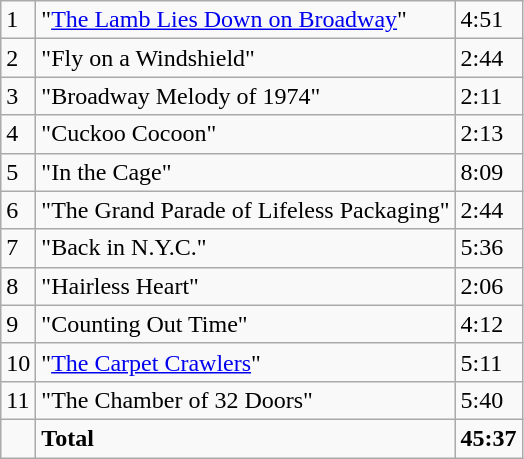<table class="wikitable">
<tr>
<td>1</td>
<td>"<a href='#'>The Lamb Lies Down on Broadway</a>"</td>
<td>4:51</td>
</tr>
<tr>
<td>2</td>
<td>"Fly on a Windshield"</td>
<td>2:44</td>
</tr>
<tr>
<td>3</td>
<td>"Broadway Melody of 1974"</td>
<td>2:11</td>
</tr>
<tr>
<td>4</td>
<td>"Cuckoo Cocoon"</td>
<td>2:13</td>
</tr>
<tr>
<td>5</td>
<td>"In the Cage"</td>
<td>8:09</td>
</tr>
<tr>
<td>6</td>
<td>"The Grand Parade of Lifeless Packaging"</td>
<td>2:44</td>
</tr>
<tr>
<td>7</td>
<td>"Back in N.Y.C."</td>
<td>5:36</td>
</tr>
<tr>
<td>8</td>
<td>"Hairless Heart"</td>
<td>2:06</td>
</tr>
<tr>
<td>9</td>
<td>"Counting Out Time"</td>
<td>4:12</td>
</tr>
<tr>
<td>10</td>
<td>"<a href='#'>The Carpet Crawlers</a>"</td>
<td>5:11</td>
</tr>
<tr>
<td>11</td>
<td>"The Chamber of 32 Doors"</td>
<td>5:40</td>
</tr>
<tr>
<td></td>
<td><strong>Total</strong></td>
<td><strong>45:37</strong></td>
</tr>
</table>
